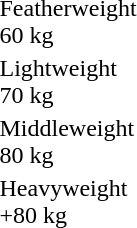<table>
<tr>
<td>Featherweight<br>60 kg</td>
<td></td>
<td></td>
<td></td>
</tr>
<tr>
<td>Lightweight<br>70 kg</td>
<td></td>
<td></td>
<td></td>
</tr>
<tr>
<td>Middleweight<br>80 kg</td>
<td></td>
<td></td>
<td></td>
</tr>
<tr>
<td>Heavyweight<br>+80 kg</td>
<td></td>
<td></td>
<td></td>
</tr>
</table>
